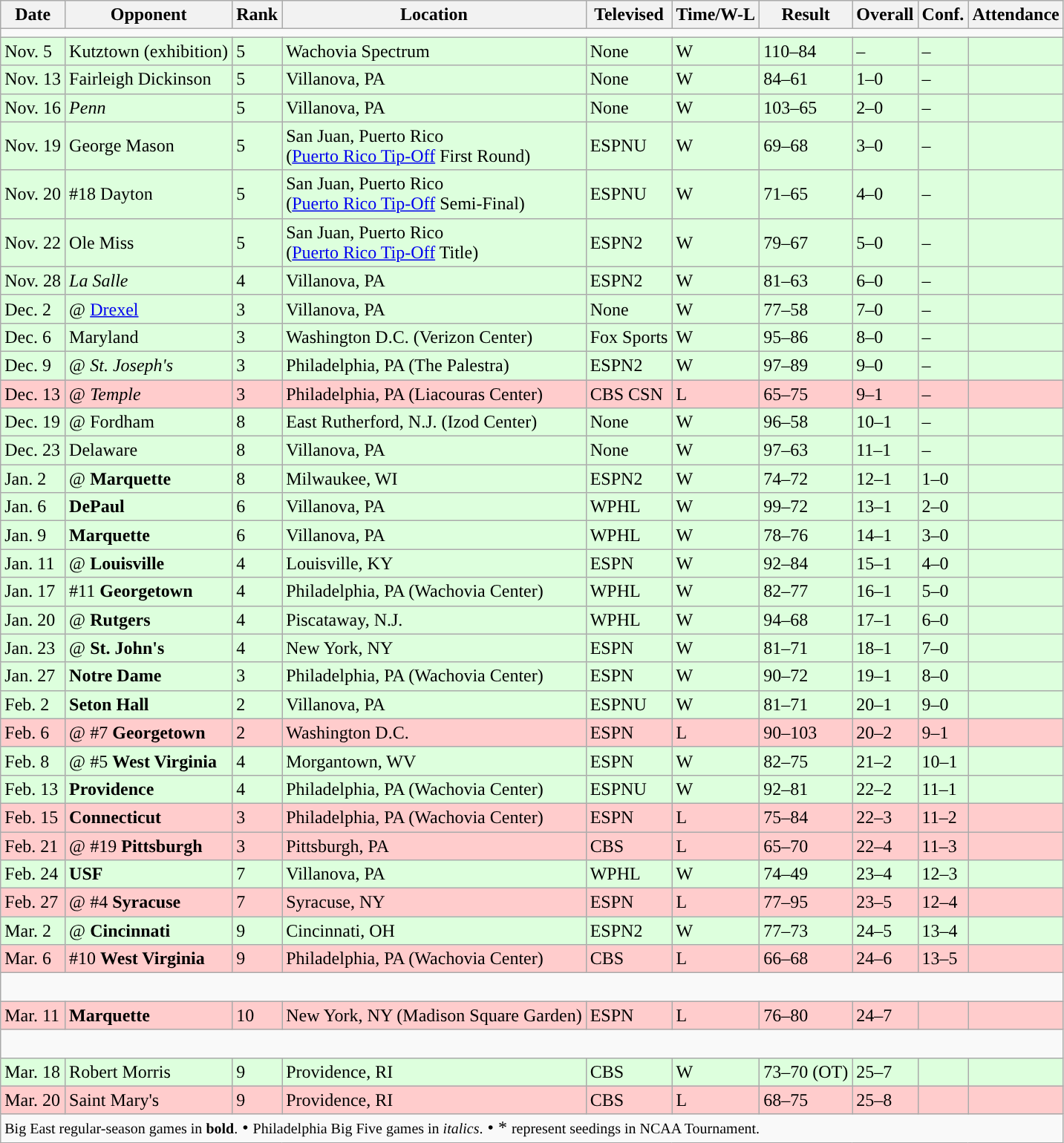<table class="wikitable">
<tr>
<th>Date</th>
<th>Opponent</th>
<th>Rank</th>
<th>Location</th>
<th>Televised</th>
<th>Time/W-L</th>
<th>Result</th>
<th>Overall</th>
<th>Conf.</th>
<th>Attendance</th>
</tr>
<tr>
<td colspan="10"></td>
</tr>
<tr style="background: #ddffdd;">
<td>Nov. 5</td>
<td>Kutztown (exhibition)</td>
<td>5</td>
<td>Wachovia Spectrum</td>
<td>None</td>
<td>W</td>
<td>110–84</td>
<td>–</td>
<td>–</td>
<td></td>
</tr>
<tr style="background: #ddffdd;">
<td>Nov. 13</td>
<td>Fairleigh Dickinson</td>
<td>5</td>
<td>Villanova, PA</td>
<td>None</td>
<td>W</td>
<td>84–61</td>
<td>1–0</td>
<td>–</td>
<td></td>
</tr>
<tr style="background: #ddffdd;">
<td>Nov. 16</td>
<td><em>Penn</em></td>
<td>5</td>
<td>Villanova, PA</td>
<td>None</td>
<td>W</td>
<td>103–65</td>
<td>2–0</td>
<td>–</td>
<td></td>
</tr>
<tr style="background: #ddffdd;">
<td>Nov. 19</td>
<td>George Mason</td>
<td>5</td>
<td>San Juan, Puerto Rico<br>(<a href='#'>Puerto Rico Tip-Off</a> First Round)</td>
<td>ESPNU</td>
<td>W</td>
<td>69–68</td>
<td>3–0</td>
<td>–</td>
<td></td>
</tr>
<tr style="background: #ddffdd;">
<td>Nov. 20</td>
<td>#18 Dayton</td>
<td>5</td>
<td>San Juan, Puerto Rico<br>(<a href='#'>Puerto Rico Tip-Off</a> Semi-Final)</td>
<td>ESPNU</td>
<td>W</td>
<td>71–65</td>
<td>4–0</td>
<td>–</td>
<td></td>
</tr>
<tr style="background: #ddffdd;">
<td>Nov. 22</td>
<td>Ole Miss</td>
<td>5</td>
<td>San Juan, Puerto Rico<br>(<a href='#'>Puerto Rico Tip-Off</a> Title)</td>
<td>ESPN2</td>
<td>W</td>
<td>79–67</td>
<td>5–0</td>
<td>–</td>
<td></td>
</tr>
<tr style="background: #ddffdd;">
<td>Nov. 28</td>
<td><em>La Salle</em></td>
<td>4</td>
<td>Villanova, PA</td>
<td>ESPN2</td>
<td>W</td>
<td>81–63</td>
<td>6–0</td>
<td>–</td>
<td></td>
</tr>
<tr style="background: #ddffdd;">
<td>Dec. 2</td>
<td>@ <a href='#'>Drexel</a></td>
<td>3</td>
<td>Villanova, PA</td>
<td>None</td>
<td>W</td>
<td>77–58</td>
<td>7–0</td>
<td>–</td>
<td></td>
</tr>
<tr style="background: #ddffdd;">
<td>Dec. 6</td>
<td>Maryland</td>
<td>3</td>
<td>Washington D.C. (Verizon Center)</td>
<td>Fox Sports</td>
<td>W</td>
<td>95–86</td>
<td>8–0</td>
<td>–</td>
<td></td>
</tr>
<tr style="background: #ddffdd;">
<td>Dec. 9</td>
<td>@ <em>St. Joseph's</em></td>
<td>3</td>
<td>Philadelphia, PA (The Palestra)</td>
<td>ESPN2</td>
<td>W</td>
<td>97–89</td>
<td>9–0</td>
<td>–</td>
<td></td>
</tr>
<tr style="background: #ffcccc;">
<td>Dec. 13</td>
<td>@ <em>Temple</em></td>
<td>3</td>
<td>Philadelphia, PA (Liacouras Center)</td>
<td>CBS CSN</td>
<td>L</td>
<td>65–75</td>
<td>9–1</td>
<td>–</td>
<td></td>
</tr>
<tr style="background: #ddffdd;">
<td>Dec. 19</td>
<td>@ Fordham</td>
<td>8</td>
<td>East Rutherford, N.J. (Izod Center)</td>
<td>None</td>
<td>W</td>
<td>96–58</td>
<td>10–1</td>
<td>–</td>
<td></td>
</tr>
<tr style="background: #ddffdd;">
<td>Dec. 23</td>
<td>Delaware</td>
<td>8</td>
<td>Villanova, PA</td>
<td>None</td>
<td>W</td>
<td>97–63</td>
<td>11–1</td>
<td>–</td>
<td></td>
</tr>
<tr style="background: #ddffdd;">
<td>Jan. 2</td>
<td>@ <strong>Marquette</strong></td>
<td>8</td>
<td>Milwaukee, WI</td>
<td>ESPN2</td>
<td>W</td>
<td>74–72</td>
<td>12–1</td>
<td>1–0</td>
<td></td>
</tr>
<tr style="background: #ddffdd;">
<td>Jan. 6</td>
<td><strong> DePaul</strong></td>
<td>6</td>
<td>Villanova, PA</td>
<td>WPHL</td>
<td>W</td>
<td>99–72</td>
<td>13–1</td>
<td>2–0</td>
<td></td>
</tr>
<tr style="background: #ddffdd;">
<td>Jan. 9</td>
<td><strong>Marquette</strong></td>
<td>6</td>
<td>Villanova, PA</td>
<td>WPHL</td>
<td>W</td>
<td>78–76</td>
<td>14–1</td>
<td>3–0</td>
<td></td>
</tr>
<tr style="background: #ddffdd;">
<td>Jan. 11</td>
<td>@ <strong> Louisville</strong></td>
<td>4</td>
<td>Louisville, KY</td>
<td>ESPN</td>
<td>W</td>
<td>92–84</td>
<td>15–1</td>
<td>4–0</td>
<td></td>
</tr>
<tr style="background: #ddffdd;">
<td>Jan. 17</td>
<td>#11 <strong>Georgetown</strong></td>
<td>4</td>
<td>Philadelphia, PA (Wachovia Center)</td>
<td>WPHL</td>
<td>W</td>
<td>82–77</td>
<td>16–1</td>
<td>5–0</td>
<td></td>
</tr>
<tr style="background: #ddffdd;">
<td>Jan. 20</td>
<td>@ <strong>Rutgers</strong></td>
<td>4</td>
<td>Piscataway, N.J.</td>
<td>WPHL</td>
<td>W</td>
<td>94–68</td>
<td>17–1</td>
<td>6–0</td>
<td></td>
</tr>
<tr style="background: #ddffdd;">
<td>Jan. 23</td>
<td>@ <strong>St. John's</strong></td>
<td>4</td>
<td>New York, NY</td>
<td>ESPN</td>
<td>W</td>
<td>81–71</td>
<td>18–1</td>
<td>7–0</td>
<td></td>
</tr>
<tr style="background: #ddffdd;">
<td>Jan. 27</td>
<td><strong>Notre Dame</strong></td>
<td>3</td>
<td>Philadelphia, PA (Wachovia Center)</td>
<td>ESPN</td>
<td>W</td>
<td>90–72</td>
<td>19–1</td>
<td>8–0</td>
<td></td>
</tr>
<tr style="background: #ddffdd;">
<td>Feb. 2</td>
<td><strong>Seton Hall</strong></td>
<td>2</td>
<td>Villanova, PA</td>
<td>ESPNU</td>
<td>W</td>
<td>81–71</td>
<td>20–1</td>
<td>9–0</td>
<td></td>
</tr>
<tr style="background: #ffcccc;">
<td>Feb. 6</td>
<td>@ #7 <strong>Georgetown</strong></td>
<td>2</td>
<td>Washington D.C.</td>
<td>ESPN</td>
<td>L</td>
<td>90–103</td>
<td>20–2</td>
<td>9–1</td>
<td></td>
</tr>
<tr style="background: #ddffdd;">
<td>Feb. 8</td>
<td>@ #5 <strong>West Virginia</strong></td>
<td>4</td>
<td>Morgantown, WV</td>
<td>ESPN</td>
<td>W</td>
<td>82–75</td>
<td>21–2</td>
<td>10–1</td>
<td></td>
</tr>
<tr style="background: #ddffdd;">
<td>Feb. 13</td>
<td><strong>Providence</strong></td>
<td>4</td>
<td>Philadelphia, PA (Wachovia Center)</td>
<td>ESPNU</td>
<td>W</td>
<td>92–81</td>
<td>22–2</td>
<td>11–1</td>
<td></td>
</tr>
<tr style="background: #ffcccc;">
<td>Feb. 15</td>
<td><strong>Connecticut</strong></td>
<td>3</td>
<td>Philadelphia, PA (Wachovia Center)</td>
<td>ESPN</td>
<td>L</td>
<td>75–84</td>
<td>22–3</td>
<td>11–2</td>
<td></td>
</tr>
<tr style="background: #ffcccc;">
<td>Feb. 21</td>
<td>@ #19 <strong>Pittsburgh</strong></td>
<td>3</td>
<td>Pittsburgh, PA</td>
<td>CBS</td>
<td>L</td>
<td>65–70</td>
<td>22–4</td>
<td>11–3</td>
<td></td>
</tr>
<tr style="background: #ddffdd;">
<td>Feb. 24</td>
<td><strong>USF</strong></td>
<td>7</td>
<td>Villanova, PA</td>
<td>WPHL</td>
<td>W</td>
<td>74–49</td>
<td>23–4</td>
<td>12–3</td>
<td></td>
</tr>
<tr style="background: #ffcccc;">
<td>Feb. 27</td>
<td>@ #4 <strong>Syracuse</strong></td>
<td>7</td>
<td>Syracuse, NY</td>
<td>ESPN</td>
<td>L</td>
<td>77–95</td>
<td>23–5</td>
<td>12–4</td>
<td></td>
</tr>
<tr style="background: #ddffdd;">
<td>Mar. 2</td>
<td>@ <strong>Cincinnati</strong></td>
<td>9</td>
<td>Cincinnati, OH</td>
<td>ESPN2</td>
<td>W</td>
<td>77–73</td>
<td>24–5</td>
<td>13–4</td>
<td></td>
</tr>
<tr style="background: #ffcccc;">
<td>Mar. 6</td>
<td>#10 <strong>West Virginia</strong></td>
<td>9</td>
<td>Philadelphia, PA (Wachovia Center)</td>
<td>CBS</td>
<td>L</td>
<td>66–68</td>
<td>24–6</td>
<td>13–5</td>
<td></td>
</tr>
<tr style="background:">
<td colspan="10"><br></td>
</tr>
<tr style="background: #ffcccc;">
<td>Mar. 11</td>
<td><strong>Marquette</strong></td>
<td>10</td>
<td>New York, NY (Madison Square Garden)</td>
<td>ESPN</td>
<td>L</td>
<td>76–80</td>
<td>24–7</td>
<td></td>
<td></td>
</tr>
<tr style="background:">
<td colspan="10"><br></td>
</tr>
<tr style="background: #ddffdd;">
<td>Mar. 18</td>
<td>Robert Morris</td>
<td>9</td>
<td>Providence, RI</td>
<td>CBS</td>
<td>W</td>
<td>73–70 (OT)</td>
<td>25–7</td>
<td></td>
<td></td>
</tr>
<tr style="background: #ffcccc;">
<td>Mar. 20</td>
<td>Saint Mary's</td>
<td>9</td>
<td>Providence, RI</td>
<td>CBS</td>
<td>L</td>
<td>68–75</td>
<td>25–8</td>
<td></td>
<td></td>
</tr>
<tr style="background:">
<td colspan="10"><small>Big East regular-season games in <strong>bold</strong>.</small> • <small>Philadelphia Big Five games in <em>italics</em>.</small> • * <small>represent seedings in NCAA Tournament.</small></td>
</tr>
</table>
